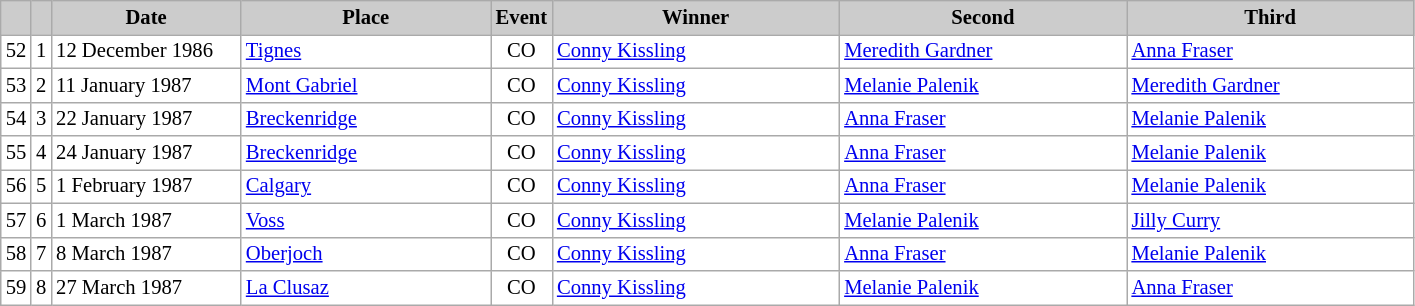<table class="wikitable plainrowheaders" style="background:#fff; font-size:86%; line-height:16px; border:grey solid 1px; border-collapse:collapse;">
<tr style="background:#ccc; text-align:center;">
<th scope="col" style="background:#ccc; width=20 px;"></th>
<th scope="col" style="background:#ccc; width=30 px;"></th>
<th scope="col" style="background:#ccc; width:120px;">Date</th>
<th scope="col" style="background:#ccc; width:160px;">Place</th>
<th scope="col" style="background:#ccc; width:15px;">Event</th>
<th scope="col" style="background:#ccc; width:185px;">Winner</th>
<th scope="col" style="background:#ccc; width:185px;">Second</th>
<th scope="col" style="background:#ccc; width:185px;">Third</th>
</tr>
<tr>
<td align=center>52</td>
<td align=center>1</td>
<td>12 December 1986</td>
<td> <a href='#'>Tignes</a></td>
<td align=center>CO</td>
<td> <a href='#'>Conny Kissling</a></td>
<td> <a href='#'>Meredith Gardner</a></td>
<td> <a href='#'>Anna Fraser</a></td>
</tr>
<tr>
<td align=center>53</td>
<td align=center>2</td>
<td>11 January 1987</td>
<td> <a href='#'>Mont Gabriel</a></td>
<td align=center>CO</td>
<td> <a href='#'>Conny Kissling</a></td>
<td> <a href='#'>Melanie Palenik</a></td>
<td> <a href='#'>Meredith Gardner</a></td>
</tr>
<tr>
<td align=center>54</td>
<td align=center>3</td>
<td>22 January 1987</td>
<td> <a href='#'>Breckenridge</a></td>
<td align=center>CO</td>
<td> <a href='#'>Conny Kissling</a></td>
<td> <a href='#'>Anna Fraser</a></td>
<td> <a href='#'>Melanie Palenik</a></td>
</tr>
<tr>
<td align=center>55</td>
<td align=center>4</td>
<td>24 January 1987</td>
<td> <a href='#'>Breckenridge</a></td>
<td align=center>CO</td>
<td> <a href='#'>Conny Kissling</a></td>
<td> <a href='#'>Anna Fraser</a></td>
<td> <a href='#'>Melanie Palenik</a></td>
</tr>
<tr>
<td align=center>56</td>
<td align=center>5</td>
<td>1 February 1987</td>
<td> <a href='#'>Calgary</a></td>
<td align=center>CO</td>
<td> <a href='#'>Conny Kissling</a></td>
<td> <a href='#'>Anna Fraser</a></td>
<td> <a href='#'>Melanie Palenik</a></td>
</tr>
<tr>
<td align=center>57</td>
<td align=center>6</td>
<td>1 March 1987</td>
<td> <a href='#'>Voss</a></td>
<td align=center>CO</td>
<td> <a href='#'>Conny Kissling</a></td>
<td> <a href='#'>Melanie Palenik</a></td>
<td> <a href='#'>Jilly Curry</a></td>
</tr>
<tr>
<td align=center>58</td>
<td align=center>7</td>
<td>8 March 1987</td>
<td> <a href='#'>Oberjoch</a></td>
<td align=center>CO</td>
<td> <a href='#'>Conny Kissling</a></td>
<td> <a href='#'>Anna Fraser</a></td>
<td> <a href='#'>Melanie Palenik</a></td>
</tr>
<tr>
<td align=center>59</td>
<td align=center>8</td>
<td>27 March 1987</td>
<td> <a href='#'>La Clusaz</a></td>
<td align=center>CO</td>
<td> <a href='#'>Conny Kissling</a></td>
<td> <a href='#'>Melanie Palenik</a></td>
<td> <a href='#'>Anna Fraser</a></td>
</tr>
</table>
